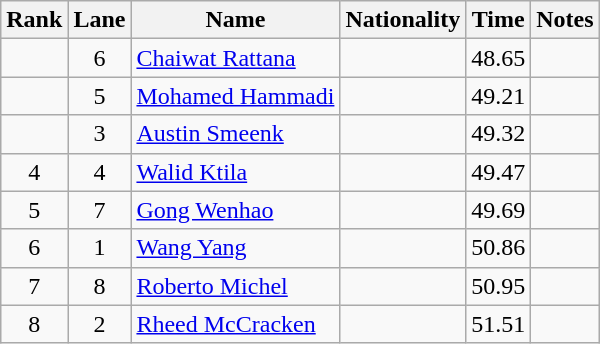<table class="wikitable sortable" style="text-align:center">
<tr>
<th>Rank</th>
<th>Lane</th>
<th>Name</th>
<th>Nationality</th>
<th>Time</th>
<th>Notes</th>
</tr>
<tr>
<td></td>
<td>6</td>
<td align=left><a href='#'>Chaiwat Rattana</a></td>
<td align=left></td>
<td>48.65</td>
<td></td>
</tr>
<tr>
<td></td>
<td>5</td>
<td align=left><a href='#'>Mohamed Hammadi</a></td>
<td align=left></td>
<td>49.21</td>
<td></td>
</tr>
<tr>
<td></td>
<td>3</td>
<td align=left><a href='#'>Austin Smeenk</a></td>
<td align=left></td>
<td>49.32</td>
<td></td>
</tr>
<tr>
<td>4</td>
<td>4</td>
<td align=left><a href='#'>Walid Ktila</a></td>
<td align=left></td>
<td>49.47</td>
<td></td>
</tr>
<tr>
<td>5</td>
<td>7</td>
<td align=left><a href='#'>Gong Wenhao</a></td>
<td align=left></td>
<td>49.69</td>
<td></td>
</tr>
<tr>
<td>6</td>
<td>1</td>
<td align=left><a href='#'>Wang Yang</a></td>
<td align=left></td>
<td>50.86</td>
<td></td>
</tr>
<tr>
<td>7</td>
<td>8</td>
<td align=left><a href='#'>Roberto Michel</a></td>
<td align=left></td>
<td>50.95</td>
<td></td>
</tr>
<tr>
<td>8</td>
<td>2</td>
<td align=left><a href='#'>Rheed McCracken</a></td>
<td align=left></td>
<td>51.51</td>
<td></td>
</tr>
</table>
